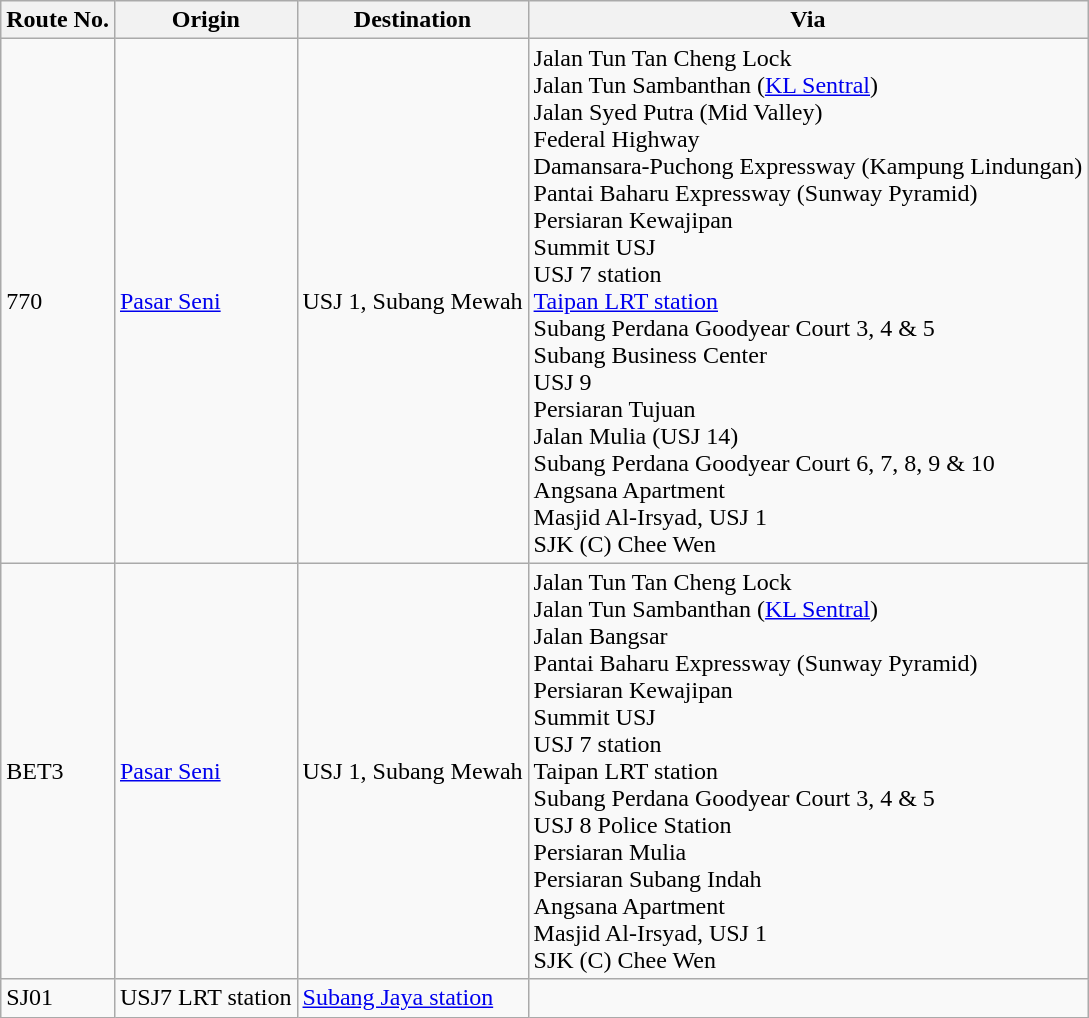<table class="wikitable">
<tr>
<th>Route No.</th>
<th>Origin</th>
<th>Destination</th>
<th>Via</th>
</tr>
<tr>
<td>770</td>
<td><a href='#'>Pasar Seni</a></td>
<td>USJ 1, Subang Mewah</td>
<td>Jalan Tun Tan Cheng Lock <br> Jalan Tun Sambanthan (<a href='#'>KL Sentral</a>)<br> Jalan Syed Putra (Mid Valley)<br> Federal Highway <br> Damansara-Puchong Expressway (Kampung Lindungan) <br> Pantai Baharu Expressway (Sunway Pyramid)<br> Persiaran Kewajipan <br> Summit USJ <br>  USJ 7 station <br> <a href='#'>Taipan LRT station</a> <br> Subang Perdana Goodyear Court 3, 4 & 5 <br> Subang Business Center <br> USJ 9 <br> Persiaran Tujuan <br> Jalan Mulia (USJ 14)<br> Subang Perdana Goodyear Court 6, 7, 8, 9 & 10<br>Angsana Apartment<br>Masjid Al-Irsyad, USJ 1<br>SJK (C) Chee Wen</td>
</tr>
<tr>
<td>BET3</td>
<td><a href='#'>Pasar Seni</a></td>
<td>USJ 1, Subang Mewah</td>
<td>Jalan Tun Tan Cheng Lock <br> Jalan Tun Sambanthan (<a href='#'>KL Sentral</a>)<br> Jalan Bangsar <br> Pantai Baharu Expressway (Sunway Pyramid)<br> Persiaran Kewajipan <br> Summit USJ <br>  USJ 7 station <br>  Taipan LRT station <br> Subang Perdana Goodyear Court 3, 4 & 5 <br> USJ 8 Police Station <br> Persiaran Mulia<br> Persiaran Subang Indah<br>Angsana Apartment<br>Masjid Al-Irsyad, USJ 1<br>SJK (C) Chee Wen</td>
</tr>
<tr>
<td>SJ01</td>
<td> USJ7 LRT station</td>
<td> <a href='#'>Subang Jaya station</a></td>
<td></td>
</tr>
</table>
